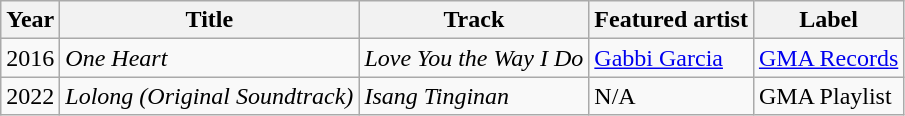<table class="wikitable">
<tr>
<th>Year</th>
<th>Title</th>
<th>Track</th>
<th>Featured artist</th>
<th>Label</th>
</tr>
<tr>
<td>2016</td>
<td><em>One Heart</em></td>
<td><em>Love You the Way I Do</em></td>
<td><a href='#'>Gabbi Garcia</a></td>
<td><a href='#'>GMA Records</a></td>
</tr>
<tr>
<td>2022</td>
<td><em>Lolong (Original Soundtrack)</em></td>
<td><em>Isang Tinginan</em></td>
<td>N/A</td>
<td>GMA Playlist</td>
</tr>
</table>
